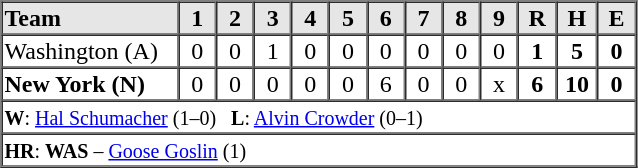<table border=1 cellspacing=0 width=425 style="margin-left:3em;">
<tr style="text-align:center; background-color:#e6e6e6;">
<th align=left width=125>Team</th>
<th width=25>1</th>
<th width=25>2</th>
<th width=25>3</th>
<th width=25>4</th>
<th width=25>5</th>
<th width=25>6</th>
<th width=25>7</th>
<th width=25>8</th>
<th width=25>9</th>
<th width=25>R</th>
<th width=25>H</th>
<th width=25>E</th>
</tr>
<tr style="text-align:center;">
<td align=left>Washington (A)</td>
<td>0</td>
<td>0</td>
<td>1</td>
<td>0</td>
<td>0</td>
<td>0</td>
<td>0</td>
<td>0</td>
<td>0</td>
<td><strong>1</strong></td>
<td><strong>5</strong></td>
<td><strong>0</strong></td>
</tr>
<tr style="text-align:center;">
<td align=left><strong>New York (N)</strong></td>
<td>0</td>
<td>0</td>
<td>0</td>
<td>0</td>
<td>0</td>
<td>6</td>
<td>0</td>
<td>0</td>
<td>x</td>
<td><strong>6</strong></td>
<td><strong>10</strong></td>
<td><strong>0</strong></td>
</tr>
<tr style="text-align:left;">
<td colspan=13><small><strong>W</strong>: <a href='#'>Hal Schumacher</a> (1–0)   <strong>L</strong>: <a href='#'>Alvin Crowder</a> (0–1)</small></td>
</tr>
<tr style="text-align:left;">
<td colspan=13><small><strong>HR</strong>: <strong>WAS</strong> – <a href='#'>Goose Goslin</a> (1)</small></td>
</tr>
</table>
